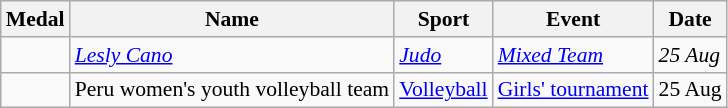<table class="wikitable sortable" style="font-size:90%">
<tr>
<th>Medal</th>
<th>Name</th>
<th>Sport</th>
<th>Event</th>
<th>Date</th>
</tr>
<tr>
<td><em></em></td>
<td><em><a href='#'>Lesly Cano</a></em></td>
<td><em><a href='#'>Judo</a></em></td>
<td><em><a href='#'>Mixed Team</a></em></td>
<td><em>25 Aug</em></td>
</tr>
<tr>
<td></td>
<td>Peru women's youth volleyball team<br></td>
<td><a href='#'>Volleyball</a></td>
<td><a href='#'>Girls' tournament</a></td>
<td>25 Aug</td>
</tr>
</table>
